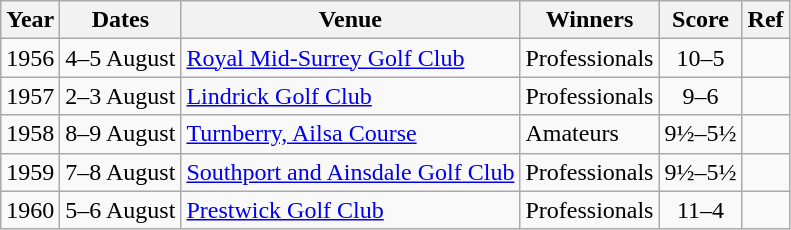<table class="wikitable" style="text-align: center">
<tr>
<th>Year</th>
<th>Dates</th>
<th>Venue</th>
<th>Winners</th>
<th>Score</th>
<th>Ref</th>
</tr>
<tr>
<td>1956</td>
<td>4–5 August</td>
<td align="left"><a href='#'>Royal Mid-Surrey Golf Club</a></td>
<td align="left">Professionals</td>
<td>10–5</td>
<td></td>
</tr>
<tr>
<td>1957</td>
<td>2–3 August</td>
<td align="left"><a href='#'>Lindrick Golf Club</a></td>
<td align="left">Professionals</td>
<td>9–6</td>
<td></td>
</tr>
<tr>
<td>1958</td>
<td>8–9 August</td>
<td align="left"><a href='#'>Turnberry, Ailsa Course</a></td>
<td align="left">Amateurs</td>
<td>9½–5½</td>
<td></td>
</tr>
<tr>
<td>1959</td>
<td>7–8 August</td>
<td align="left"><a href='#'>Southport and Ainsdale Golf Club</a></td>
<td align="left">Professionals</td>
<td>9½–5½</td>
<td></td>
</tr>
<tr>
<td>1960</td>
<td>5–6 August</td>
<td align="left"><a href='#'>Prestwick Golf Club</a></td>
<td align="left">Professionals</td>
<td>11–4</td>
<td></td>
</tr>
</table>
